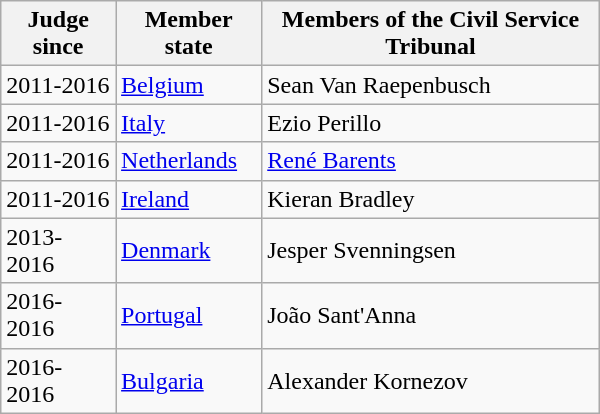<table class="wikitable" style="width:400px;">
<tr>
<th>Judge since</th>
<th>Member state</th>
<th>Members of the Civil Service Tribunal</th>
</tr>
<tr>
<td>2011-2016</td>
<td><a href='#'>Belgium</a></td>
<td>Sean Van Raepenbusch</td>
</tr>
<tr>
<td>2011-2016</td>
<td><a href='#'>Italy</a></td>
<td>Ezio Perillo</td>
</tr>
<tr>
<td>2011-2016</td>
<td><a href='#'>Netherlands</a></td>
<td><a href='#'>René Barents</a></td>
</tr>
<tr>
<td>2011-2016</td>
<td><a href='#'>Ireland</a></td>
<td>Kieran Bradley</td>
</tr>
<tr>
<td>2013-2016</td>
<td><a href='#'>Denmark</a></td>
<td>Jesper Svenningsen</td>
</tr>
<tr>
<td>2016-2016</td>
<td><a href='#'>Portugal</a></td>
<td>João Sant'Anna</td>
</tr>
<tr>
<td>2016-2016</td>
<td><a href='#'>Bulgaria</a></td>
<td>Alexander Kornezov</td>
</tr>
</table>
